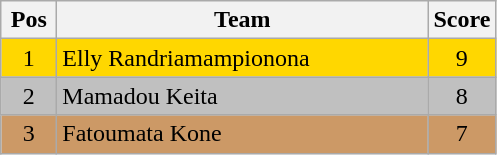<table class="wikitable" style="text-align:center">
<tr>
<th width=30>Pos</th>
<th width=240>Team</th>
<th width=30>Score</th>
</tr>
<tr bgcolor=gold>
<td>1</td>
<td align=left> Elly Randriamampionona</td>
<td>9</td>
</tr>
<tr bgcolor=silver>
<td>2</td>
<td align=left> Mamadou Keita</td>
<td>8</td>
</tr>
<tr bgcolor=cc9966>
<td>3</td>
<td align=left> Fatoumata Kone</td>
<td>7</td>
</tr>
</table>
